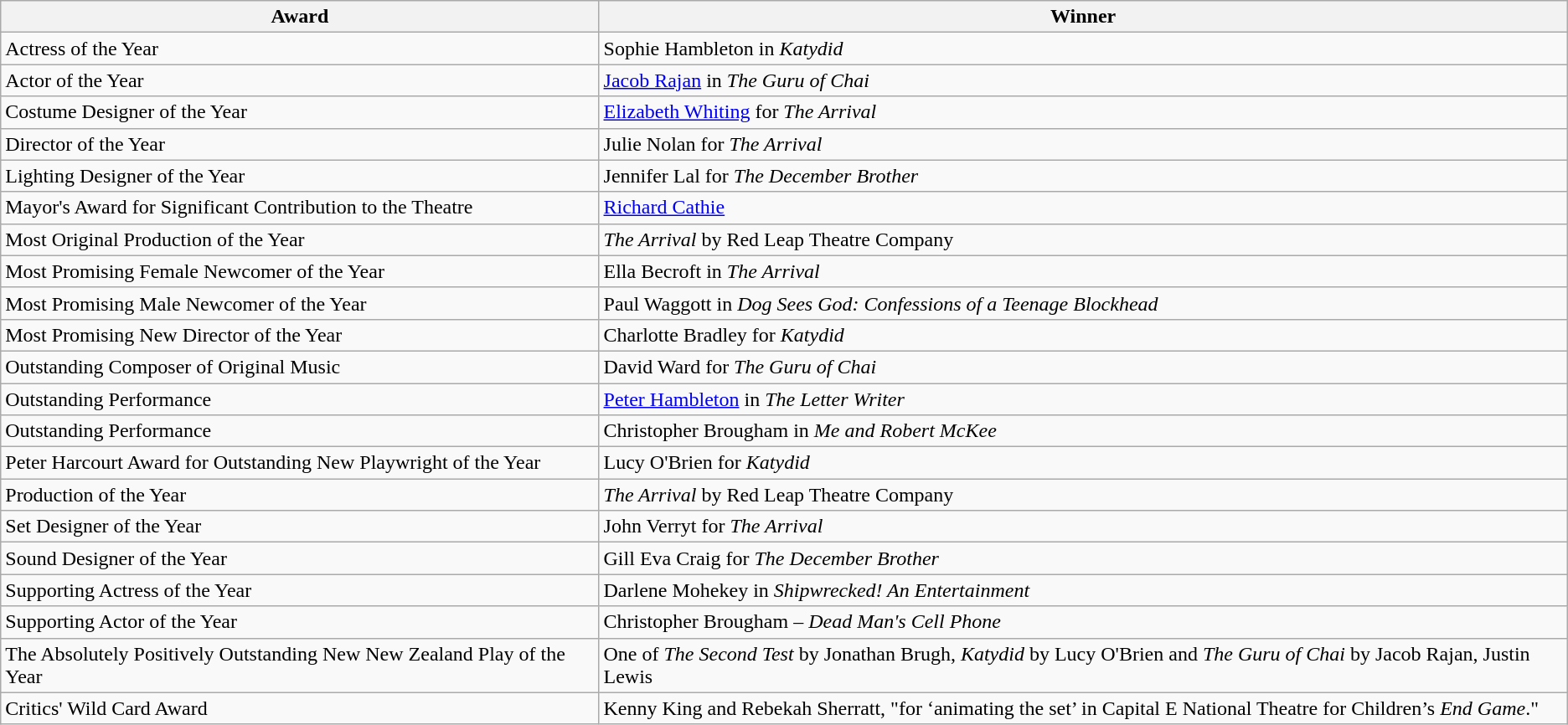<table class="wikitable sortable">
<tr>
<th>Award</th>
<th>Winner</th>
</tr>
<tr>
<td>Actress of the Year</td>
<td>Sophie Hambleton in <em>Katydid</em></td>
</tr>
<tr>
<td>Actor of the Year</td>
<td><a href='#'>Jacob Rajan</a> in <em>The Guru of Chai</em></td>
</tr>
<tr>
<td>Costume Designer of the Year</td>
<td><a href='#'>Elizabeth Whiting</a> for <em>The Arrival</em></td>
</tr>
<tr>
<td>Director of the Year</td>
<td>Julie Nolan for <em>The Arrival</em> </td>
</tr>
<tr>
<td>Lighting Designer of the Year</td>
<td>Jennifer Lal for <em>The December Brother</em></td>
</tr>
<tr>
<td>Mayor's Award for Significant Contribution to the Theatre</td>
<td><a href='#'>Richard Cathie</a></td>
</tr>
<tr>
<td>Most Original Production of the Year</td>
<td><em>The Arrival</em> by Red Leap Theatre Company</td>
</tr>
<tr>
<td>Most Promising Female Newcomer of the Year</td>
<td>Ella Becroft in <em>The Arrival</em></td>
</tr>
<tr>
<td>Most Promising Male Newcomer of the Year</td>
<td>Paul Waggott in <em>Dog Sees God: Confessions of a Teenage Blockhead</em> </td>
</tr>
<tr>
<td>Most Promising New Director of the Year</td>
<td>Charlotte Bradley for <em>Katydid</em></td>
</tr>
<tr>
<td>Outstanding Composer of Original Music</td>
<td>David Ward for <em>The Guru of Chai</em></td>
</tr>
<tr>
<td>Outstanding Performance</td>
<td><a href='#'>Peter Hambleton</a> in <em>The Letter Writer</em></td>
</tr>
<tr>
<td>Outstanding Performance</td>
<td>Christopher Brougham in <em>Me and Robert McKee</em></td>
</tr>
<tr>
<td>Peter Harcourt Award for Outstanding New Playwright of the Year</td>
<td>Lucy O'Brien for <em>Katydid</em></td>
</tr>
<tr>
<td>Production of the Year</td>
<td><em>The Arrival</em> by Red Leap Theatre Company</td>
</tr>
<tr>
<td>Set Designer of the Year</td>
<td>John Verryt for <em>The Arrival</em></td>
</tr>
<tr>
<td>Sound Designer of the Year</td>
<td>Gill Eva Craig for <em>The December Brother</em></td>
</tr>
<tr>
<td>Supporting Actress of the Year</td>
<td>Darlene Mohekey in <em>Shipwrecked! An Entertainment</em></td>
</tr>
<tr>
<td>Supporting Actor of the Year</td>
<td>Christopher Brougham – <em>Dead Man's Cell Phone</em></td>
</tr>
<tr>
<td>The Absolutely Positively Outstanding New New Zealand Play of the Year</td>
<td>One of <em>The Second Test</em> by Jonathan Brugh, <em>Katydid</em> by Lucy O'Brien and <em>The Guru of Chai</em> by Jacob Rajan, Justin Lewis</td>
</tr>
<tr>
<td>Critics' Wild Card Award</td>
<td>Kenny King and Rebekah Sherratt, "for ‘animating the set’ in Capital E National Theatre for Children’s <em>End Game</em>."</td>
</tr>
</table>
